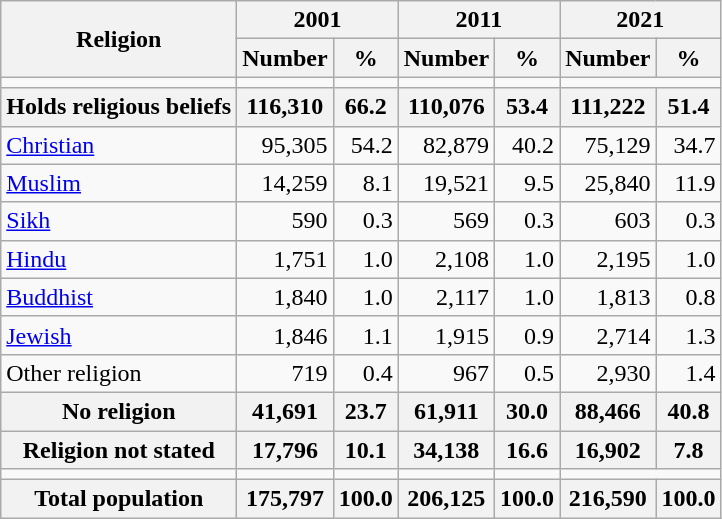<table class="wikitable sortable mw-collapsible">
<tr>
<th rowspan="2">Religion</th>
<th colspan="2">2001</th>
<th colspan="2">2011</th>
<th colspan="2">2021</th>
</tr>
<tr>
<th>Number</th>
<th>%</th>
<th>Number</th>
<th>%</th>
<th>Number</th>
<th>%</th>
</tr>
<tr>
<td></td>
<td></td>
<td></td>
<td></td>
<td></td>
</tr>
<tr>
<th>Holds religious beliefs</th>
<th>116,310</th>
<th>66.2</th>
<th>110,076</th>
<th>53.4</th>
<th>111,222</th>
<th>51.4</th>
</tr>
<tr>
<td><a href='#'>Christian</a></td>
<td align="right">95,305</td>
<td align="right">54.2</td>
<td align="right">82,879</td>
<td align="right">40.2</td>
<td align="right">75,129</td>
<td align="right">34.7</td>
</tr>
<tr>
<td><a href='#'>Muslim</a></td>
<td align="right">14,259</td>
<td align="right">8.1</td>
<td align="right">19,521</td>
<td align="right">9.5</td>
<td align="right">25,840</td>
<td align="right">11.9</td>
</tr>
<tr>
<td><a href='#'>Sikh</a></td>
<td align="right">590</td>
<td align="right">0.3</td>
<td align="right">569</td>
<td align="right">0.3</td>
<td align="right">603</td>
<td align="right">0.3</td>
</tr>
<tr>
<td><a href='#'>Hindu</a></td>
<td align="right">1,751</td>
<td align="right">1.0</td>
<td align="right">2,108</td>
<td align="right">1.0</td>
<td align="right">2,195</td>
<td align="right">1.0</td>
</tr>
<tr>
<td><a href='#'>Buddhist</a></td>
<td align="right">1,840</td>
<td align="right">1.0</td>
<td align="right">2,117</td>
<td align="right">1.0</td>
<td align="right">1,813</td>
<td align="right">0.8</td>
</tr>
<tr>
<td><a href='#'>Jewish</a></td>
<td align="right">1,846</td>
<td align="right">1.1</td>
<td align="right">1,915</td>
<td align="right">0.9</td>
<td align="right">2,714</td>
<td align="right">1.3</td>
</tr>
<tr>
<td>Other religion</td>
<td align="right">719</td>
<td align="right">0.4</td>
<td align="right">967</td>
<td align="right">0.5</td>
<td align="right">2,930</td>
<td align="right">1.4</td>
</tr>
<tr>
<th>No religion</th>
<th align="right">41,691</th>
<th align="right">23.7</th>
<th align="right">61,911</th>
<th align="right">30.0</th>
<th align="right">88,466</th>
<th align="right">40.8</th>
</tr>
<tr>
<th>Religion not stated</th>
<th align="right">17,796</th>
<th align="right">10.1</th>
<th align="right">34,138</th>
<th align="right">16.6</th>
<th align="right">16,902</th>
<th align="right">7.8</th>
</tr>
<tr>
<td></td>
<td></td>
<td></td>
<td></td>
<td></td>
</tr>
<tr>
<th>Total population</th>
<th align="right">175,797</th>
<th align="right">100.0</th>
<th align="right">206,125</th>
<th align="right">100.0</th>
<th align="right">216,590</th>
<th align="right">100.0</th>
</tr>
</table>
